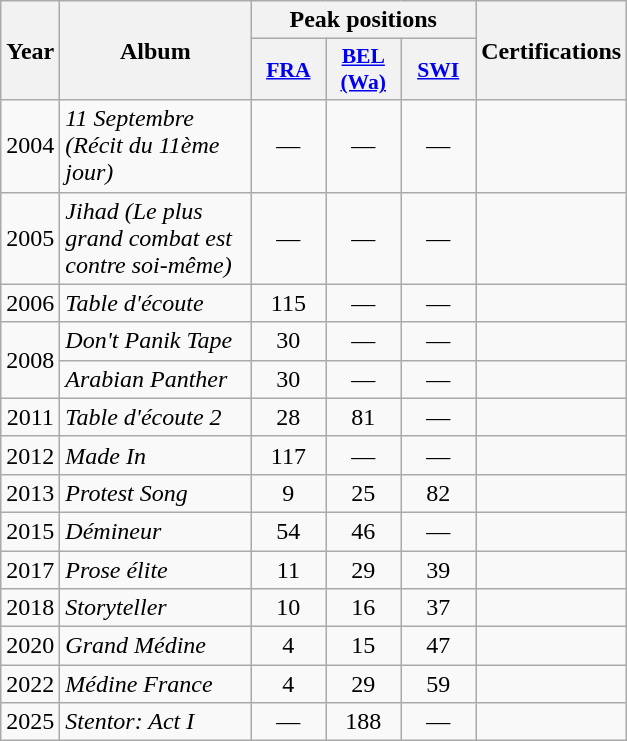<table class="wikitable">
<tr>
<th align="center" rowspan="2" width="10">Year</th>
<th align="center" rowspan="2" width="120">Album</th>
<th align="center" colspan="3" width="30">Peak positions</th>
<th align="center" rowspan="2" width="60">Certifications</th>
</tr>
<tr>
<th scope="col" style="width:3em;font-size:90%;"><a href='#'>FRA</a><br></th>
<th scope="col" style="width:3em;font-size:90%;"><a href='#'>BEL <br>(Wa)</a><br></th>
<th scope="col" style="width:3em;font-size:90%;"><a href='#'>SWI</a><br></th>
</tr>
<tr>
<td align="center">2004</td>
<td><em>11 Septembre (Récit du 11ème jour)</em></td>
<td align="center">—</td>
<td align="center">—</td>
<td align="center">—</td>
<td align="center"></td>
</tr>
<tr>
<td align="center">2005</td>
<td><em>Jihad (Le plus grand combat est contre soi-même)</em></td>
<td align="center">—</td>
<td align="center">—</td>
<td align="center">—</td>
<td align="center"></td>
</tr>
<tr>
<td align="center">2006</td>
<td><em>Table d'écoute</em></td>
<td align="center">115</td>
<td align="center">—</td>
<td align="center">—</td>
<td align="center"></td>
</tr>
<tr>
<td align="center" rowspan="2">2008</td>
<td><em>Don't Panik Tape</em></td>
<td align="center">30</td>
<td align="center">—</td>
<td align="center">—</td>
<td align="center"></td>
</tr>
<tr>
<td><em>Arabian Panther</em></td>
<td align="center">30</td>
<td align="center">—</td>
<td align="center">—</td>
<td align="center"></td>
</tr>
<tr>
<td align="center">2011</td>
<td><em>Table d'écoute 2</em></td>
<td align="center">28</td>
<td align="center">81</td>
<td align="center">—</td>
<td align="center"></td>
</tr>
<tr>
<td align="center">2012</td>
<td><em>Made In</em></td>
<td align="center">117</td>
<td align="center">—</td>
<td align="center">—</td>
<td align="center"></td>
</tr>
<tr>
<td align="center">2013</td>
<td><em>Protest Song</em></td>
<td align="center">9</td>
<td align="center">25</td>
<td align="center">82</td>
<td align="center"></td>
</tr>
<tr>
<td align="center">2015</td>
<td><em>Démineur</em></td>
<td align="center">54</td>
<td align="center">46</td>
<td align="center">—</td>
<td align="center"></td>
</tr>
<tr>
<td align="center">2017</td>
<td><em>Prose élite</em></td>
<td align="center">11</td>
<td align="center">29</td>
<td align="center">39</td>
<td align="center"></td>
</tr>
<tr>
<td align="center">2018</td>
<td><em>Storyteller</em></td>
<td align="center">10</td>
<td align="center">16</td>
<td align="center">37</td>
<td align="center"></td>
</tr>
<tr>
<td align="center">2020</td>
<td><em>Grand Médine</em></td>
<td align="center">4</td>
<td align="center">15</td>
<td align="center">47</td>
<td align="center"></td>
</tr>
<tr>
<td align="center">2022</td>
<td><em>Médine France</em></td>
<td align="center">4</td>
<td align="center">29</td>
<td align="center">59</td>
<td align="center"></td>
</tr>
<tr>
<td align="center">2025</td>
<td><em>Stentor: Act I</em></td>
<td align="center">—</td>
<td align="center">188</td>
<td align="center">—</td>
<td align="center"></td>
</tr>
</table>
